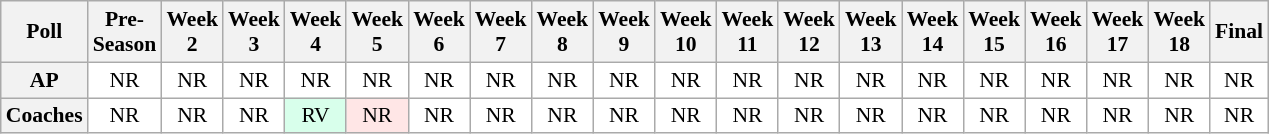<table class="wikitable" style="white-space:nowrap;font-size:90%">
<tr>
<th>Poll</th>
<th>Pre-<br>Season</th>
<th>Week<br>2</th>
<th>Week<br>3</th>
<th>Week<br>4</th>
<th>Week<br>5</th>
<th>Week<br>6</th>
<th>Week<br>7</th>
<th>Week<br>8</th>
<th>Week<br>9</th>
<th>Week<br>10</th>
<th>Week<br>11</th>
<th>Week<br>12</th>
<th>Week<br>13</th>
<th>Week<br>14</th>
<th>Week<br>15</th>
<th>Week<br>16</th>
<th>Week<br>17</th>
<th>Week<br>18</th>
<th>Final</th>
</tr>
<tr style="text-align:center;">
<th>AP</th>
<td style="background:#FFF;">NR</td>
<td style="background:#FFF;">NR</td>
<td style="background:#FFF;">NR</td>
<td style="background:#FFF;">NR</td>
<td style="background:#FFF;">NR</td>
<td style="background:#FFF;">NR</td>
<td style="background:#FFF;">NR</td>
<td style="background:#FFF;">NR</td>
<td style="background:#FFF;">NR</td>
<td style="background:#FFF;">NR</td>
<td style="background:#FFF;">NR</td>
<td style="background:#FFF;">NR</td>
<td style="background:#FFF;">NR</td>
<td style="background:#FFF;">NR</td>
<td style="background:#FFF;">NR</td>
<td style="background:#FFF;">NR</td>
<td style="background:#FFF;">NR</td>
<td style="background:#FFF;">NR</td>
<td style="background:#FFF;">NR</td>
</tr>
<tr style="text-align:center;">
<th>Coaches</th>
<td style="background:#FFF;">NR</td>
<td style="background:#FFF;">NR</td>
<td style="background:#FFF;">NR</td>
<td style="background:#D8FFEB;">RV</td>
<td style="background:#FFE6E6;">NR</td>
<td style="background:#FFF;">NR</td>
<td style="background:#FFF;">NR</td>
<td style="background:#FFF;">NR</td>
<td style="background:#FFF;">NR</td>
<td style="background:#FFF;">NR</td>
<td style="background:#FFF;">NR</td>
<td style="background:#FFF;">NR</td>
<td style="background:#FFF;">NR</td>
<td style="background:#FFF;">NR</td>
<td style="background:#FFF;">NR</td>
<td style="background:#FFF;">NR</td>
<td style="background:#FFF;">NR</td>
<td style="background:#FFF;">NR</td>
<td style="background:#FFF;">NR</td>
</tr>
</table>
